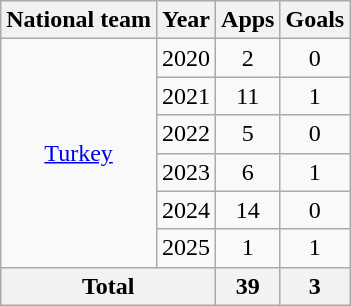<table class="wikitable" style="text-align:center">
<tr>
<th>National team</th>
<th>Year</th>
<th>Apps</th>
<th>Goals</th>
</tr>
<tr>
<td rowspan=6><a href='#'>Turkey</a></td>
<td>2020</td>
<td>2</td>
<td>0</td>
</tr>
<tr>
<td>2021</td>
<td>11</td>
<td>1</td>
</tr>
<tr>
<td>2022</td>
<td>5</td>
<td>0</td>
</tr>
<tr>
<td>2023</td>
<td>6</td>
<td>1</td>
</tr>
<tr>
<td>2024</td>
<td>14</td>
<td>0</td>
</tr>
<tr>
<td>2025</td>
<td>1</td>
<td>1</td>
</tr>
<tr>
<th colspan=2>Total</th>
<th>39</th>
<th>3</th>
</tr>
</table>
